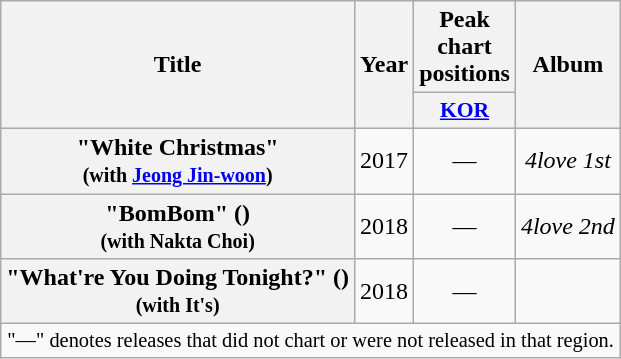<table class="wikitable plainrowheaders" style="text-align:center">
<tr>
<th scope="col" rowspan="2">Title</th>
<th scope="col" rowspan="2">Year</th>
<th scope="col">Peak chart positions</th>
<th scope="col" rowspan="2">Album</th>
</tr>
<tr>
<th scope="col" style="font-size:90%; width:2.75em"><a href='#'>KOR</a></th>
</tr>
<tr>
<th scope="row">"White Christmas"<br><small>(with <a href='#'>Jeong Jin-woon</a>)</small></th>
<td>2017</td>
<td>—</td>
<td><em>4love 1st</em></td>
</tr>
<tr>
<th scope="row">"BomBom" ()<br><small>(with Nakta Choi)</small></th>
<td>2018</td>
<td>—</td>
<td><em>4love 2nd</em></td>
</tr>
<tr>
<th scope="row">"What're You Doing Tonight?" ()<br><small>(with It's)</small></th>
<td>2018</td>
<td>—</td>
<td></td>
</tr>
<tr>
<td colspan="4" style="font-size:85%">"—" denotes releases that did not chart or were not released in that region.</td>
</tr>
</table>
